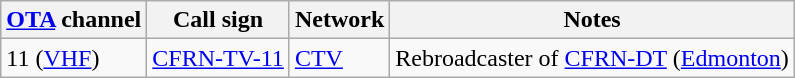<table class="wikitable sortable">
<tr>
<th><a href='#'>OTA</a> channel</th>
<th>Call sign</th>
<th>Network</th>
<th>Notes</th>
</tr>
<tr>
<td>11 (<a href='#'>VHF</a>)</td>
<td><a href='#'>CFRN-TV-11</a></td>
<td><a href='#'>CTV</a></td>
<td>Rebroadcaster of <a href='#'>CFRN-DT</a> (<a href='#'>Edmonton</a>)</td>
</tr>
</table>
